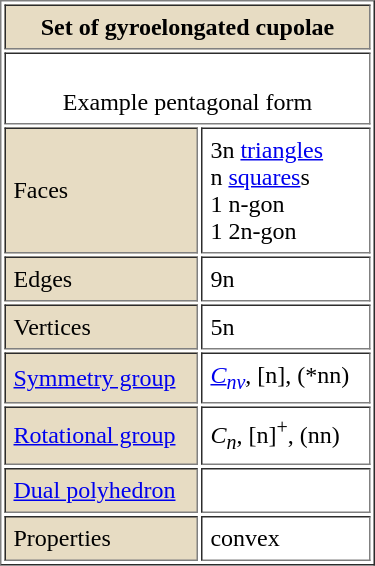<table border="1" bgcolor="#ffffff" cellpadding="5" align="right" style="margin-left:10px" width="250">
<tr>
<th bgcolor=#e7dcc3 colspan=2>Set of gyroelongated cupolae</th>
</tr>
<tr>
<td align=center colspan=2><br>Example pentagonal form</td>
</tr>
<tr>
<td bgcolor=#e7dcc3>Faces</td>
<td>3n <a href='#'>triangles</a><br>n <a href='#'>squares</a>s<br> 1 n-gon<br>1 2n-gon</td>
</tr>
<tr>
<td bgcolor=#e7dcc3>Edges</td>
<td>9n</td>
</tr>
<tr>
<td bgcolor=#e7dcc3>Vertices</td>
<td>5n</td>
</tr>
<tr>
<td bgcolor=#e7dcc3><a href='#'>Symmetry group</a></td>
<td><a href='#'><em>C</em><sub><em>nv</em></sub></a>, [n], (*nn)</td>
</tr>
<tr>
<td bgcolor=#e7dcc3><a href='#'>Rotational group</a></td>
<td><em>C</em><sub><em>n</em></sub>, [n]<sup>+</sup>, (nn)</td>
</tr>
<tr>
<td bgcolor=#e7dcc3><a href='#'>Dual polyhedron</a></td>
<td></td>
</tr>
<tr>
<td bgcolor=#e7dcc3>Properties</td>
<td>convex</td>
</tr>
</table>
